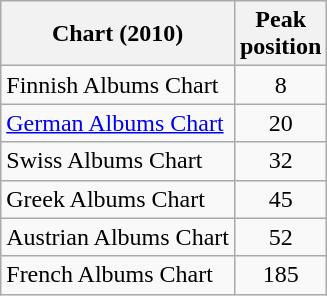<table class="wikitable">
<tr>
<th>Chart (2010)</th>
<th>Peak<br>position</th>
</tr>
<tr>
<td>Finnish Albums Chart</td>
<td style="text-align:center;">8 </td>
</tr>
<tr>
<td><a href='#'>German Albums Chart</a></td>
<td style="text-align:center;">20</td>
</tr>
<tr>
<td>Swiss Albums Chart</td>
<td style="text-align:center;">32 </td>
</tr>
<tr>
<td>Greek Albums Chart</td>
<td style="text-align:center;">45 </td>
</tr>
<tr>
<td>Austrian Albums Chart</td>
<td style="text-align:center;">52 </td>
</tr>
<tr>
<td>French Albums Chart</td>
<td style="text-align:center;">185 </td>
</tr>
</table>
